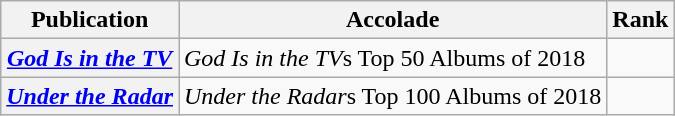<table class="wikitable sortable plainrowheaders">
<tr>
<th scope="col">Publication</th>
<th scope="col">Accolade</th>
<th scope="col">Rank</th>
</tr>
<tr>
<th scope="row"><em><a href='#'>God Is in the TV</a></em></th>
<td><em>God Is in the TV</em>s Top 50 Albums of 2018</td>
<td></td>
</tr>
<tr>
<th scope="row"><em><a href='#'>Under the Radar</a></em></th>
<td><em>Under the Radar</em>s Top 100 Albums of 2018</td>
<td></td>
</tr>
</table>
